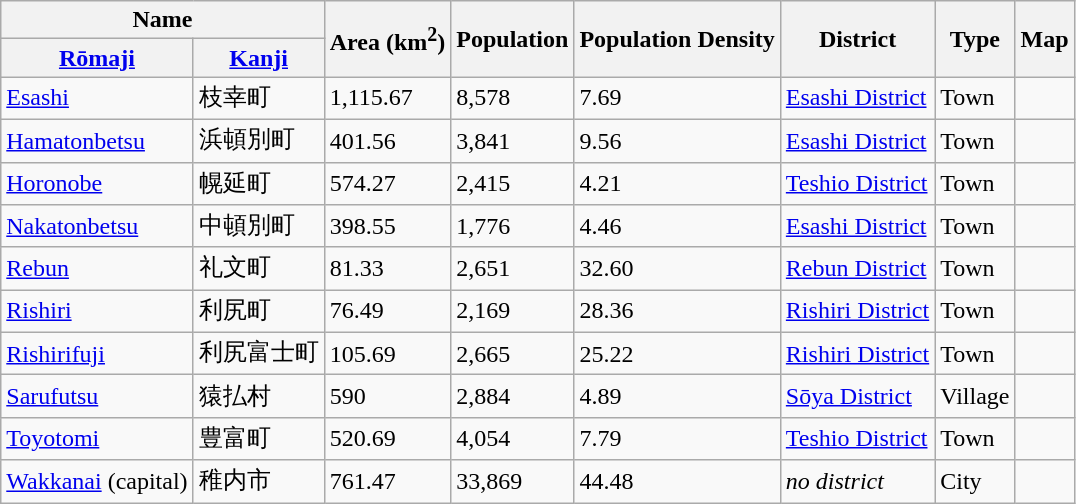<table class="wikitable sortable">
<tr>
<th colspan="2">Name</th>
<th rowspan="2">Area (km<sup>2</sup>)</th>
<th rowspan="2">Population</th>
<th rowspan="2">Population Density</th>
<th rowspan="2">District</th>
<th rowspan="2">Type</th>
<th rowspan="2">Map</th>
</tr>
<tr>
<th><a href='#'>Rōmaji</a></th>
<th><a href='#'>Kanji</a></th>
</tr>
<tr>
<td> <a href='#'>Esashi</a></td>
<td>枝幸町</td>
<td>1,115.67</td>
<td>8,578</td>
<td>7.69</td>
<td><a href='#'>Esashi District</a></td>
<td>Town</td>
<td></td>
</tr>
<tr>
<td> <a href='#'>Hamatonbetsu</a></td>
<td>浜頓別町</td>
<td>401.56</td>
<td>3,841</td>
<td>9.56</td>
<td><a href='#'>Esashi District</a></td>
<td>Town</td>
<td></td>
</tr>
<tr>
<td> <a href='#'>Horonobe</a></td>
<td>幌延町</td>
<td>574.27</td>
<td>2,415</td>
<td>4.21</td>
<td><a href='#'>Teshio District</a></td>
<td>Town</td>
<td></td>
</tr>
<tr>
<td> <a href='#'>Nakatonbetsu</a></td>
<td>中頓別町</td>
<td>398.55</td>
<td>1,776</td>
<td>4.46</td>
<td><a href='#'>Esashi District</a></td>
<td>Town</td>
<td></td>
</tr>
<tr>
<td> <a href='#'>Rebun</a></td>
<td>礼文町</td>
<td>81.33</td>
<td>2,651</td>
<td>32.60</td>
<td><a href='#'>Rebun District</a></td>
<td>Town</td>
<td></td>
</tr>
<tr>
<td> <a href='#'>Rishiri</a></td>
<td>利尻町</td>
<td>76.49</td>
<td>2,169</td>
<td>28.36</td>
<td><a href='#'>Rishiri District</a></td>
<td>Town</td>
<td></td>
</tr>
<tr>
<td> <a href='#'>Rishirifuji</a></td>
<td>利尻富士町</td>
<td>105.69</td>
<td>2,665</td>
<td>25.22</td>
<td><a href='#'>Rishiri District</a></td>
<td>Town</td>
<td></td>
</tr>
<tr>
<td> <a href='#'>Sarufutsu</a></td>
<td>猿払村</td>
<td>590</td>
<td>2,884</td>
<td>4.89</td>
<td><a href='#'>Sōya District</a></td>
<td>Village</td>
<td></td>
</tr>
<tr>
<td> <a href='#'>Toyotomi</a></td>
<td>豊富町</td>
<td>520.69</td>
<td>4,054</td>
<td>7.79</td>
<td><a href='#'>Teshio District</a></td>
<td>Town</td>
<td></td>
</tr>
<tr>
<td> <a href='#'>Wakkanai</a> (capital)</td>
<td>稚内市</td>
<td>761.47</td>
<td>33,869</td>
<td>44.48</td>
<td><em>no district</em></td>
<td>City</td>
<td></td>
</tr>
</table>
